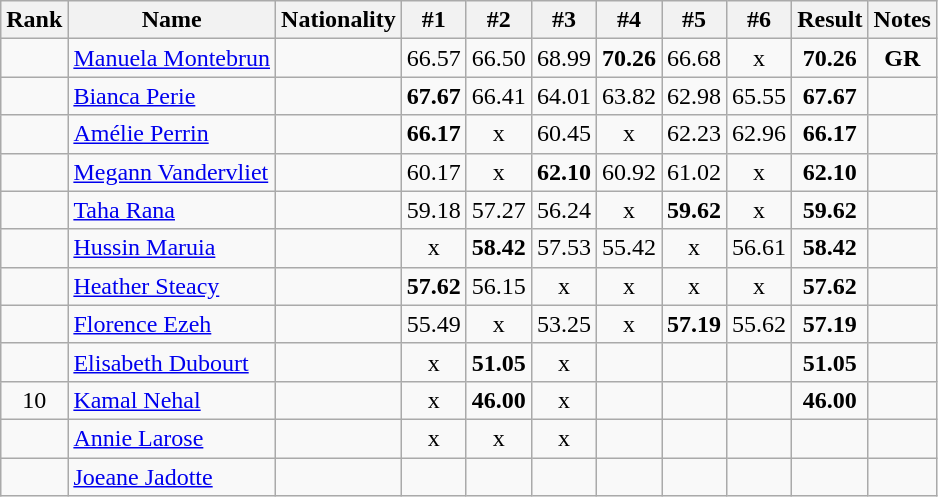<table class="wikitable sortable" style="text-align:center">
<tr>
<th>Rank</th>
<th>Name</th>
<th>Nationality</th>
<th>#1</th>
<th>#2</th>
<th>#3</th>
<th>#4</th>
<th>#5</th>
<th>#6</th>
<th>Result</th>
<th>Notes</th>
</tr>
<tr>
<td></td>
<td align=left><a href='#'>Manuela Montebrun</a></td>
<td align=left></td>
<td>66.57</td>
<td>66.50</td>
<td>68.99</td>
<td><strong>70.26</strong></td>
<td>66.68</td>
<td>x</td>
<td><strong>70.26</strong></td>
<td><strong>GR</strong></td>
</tr>
<tr>
<td></td>
<td align=left><a href='#'>Bianca Perie</a></td>
<td align=left></td>
<td><strong>67.67</strong></td>
<td>66.41</td>
<td>64.01</td>
<td>63.82</td>
<td>62.98</td>
<td>65.55</td>
<td><strong>67.67</strong></td>
<td></td>
</tr>
<tr>
<td></td>
<td align=left><a href='#'>Amélie Perrin</a></td>
<td align=left></td>
<td><strong>66.17</strong></td>
<td>x</td>
<td>60.45</td>
<td>x</td>
<td>62.23</td>
<td>62.96</td>
<td><strong>66.17</strong></td>
<td></td>
</tr>
<tr>
<td></td>
<td align=left><a href='#'>Megann Vandervliet</a></td>
<td align=left></td>
<td>60.17</td>
<td>x</td>
<td><strong>62.10</strong></td>
<td>60.92</td>
<td>61.02</td>
<td>x</td>
<td><strong>62.10</strong></td>
<td></td>
</tr>
<tr>
<td></td>
<td align=left><a href='#'>Taha Rana</a></td>
<td align=left></td>
<td>59.18</td>
<td>57.27</td>
<td>56.24</td>
<td>x</td>
<td><strong>59.62</strong></td>
<td>x</td>
<td><strong>59.62</strong></td>
<td></td>
</tr>
<tr>
<td></td>
<td align=left><a href='#'>Hussin Maruia</a></td>
<td align=left></td>
<td>x</td>
<td><strong>58.42</strong></td>
<td>57.53</td>
<td>55.42</td>
<td>x</td>
<td>56.61</td>
<td><strong>58.42</strong></td>
<td></td>
</tr>
<tr>
<td></td>
<td align=left><a href='#'>Heather Steacy</a></td>
<td align=left></td>
<td><strong>57.62</strong></td>
<td>56.15</td>
<td>x</td>
<td>x</td>
<td>x</td>
<td>x</td>
<td><strong>57.62</strong></td>
<td></td>
</tr>
<tr>
<td></td>
<td align=left><a href='#'>Florence Ezeh</a></td>
<td align=left></td>
<td>55.49</td>
<td>x</td>
<td>53.25</td>
<td>x</td>
<td><strong>57.19</strong></td>
<td>55.62</td>
<td><strong>57.19</strong></td>
<td></td>
</tr>
<tr>
<td></td>
<td align=left><a href='#'>Elisabeth Dubourt</a></td>
<td align=left></td>
<td>x</td>
<td><strong>51.05</strong></td>
<td>x</td>
<td></td>
<td></td>
<td></td>
<td><strong>51.05</strong></td>
<td></td>
</tr>
<tr>
<td>10</td>
<td align=left><a href='#'>Kamal Nehal</a></td>
<td align=left></td>
<td>x</td>
<td><strong>46.00</strong></td>
<td>x</td>
<td></td>
<td></td>
<td></td>
<td><strong>46.00</strong></td>
<td></td>
</tr>
<tr>
<td></td>
<td align=left><a href='#'>Annie Larose</a></td>
<td align=left></td>
<td>x</td>
<td>x</td>
<td>x</td>
<td></td>
<td></td>
<td></td>
<td><strong></strong></td>
<td></td>
</tr>
<tr>
<td></td>
<td align=left><a href='#'>Joeane Jadotte</a></td>
<td align=left></td>
<td></td>
<td></td>
<td></td>
<td></td>
<td></td>
<td></td>
<td><strong></strong></td>
<td></td>
</tr>
</table>
